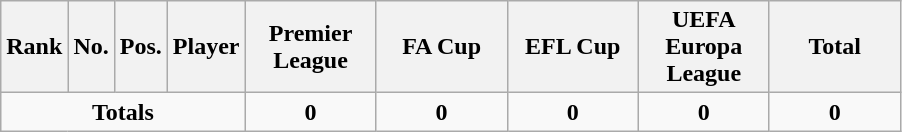<table class="wikitable sortable alternance" style="text-align:center">
<tr>
<th>Rank</th>
<th>No.</th>
<th>Pos.</th>
<th>Player</th>
<th width="80">Premier League</th>
<th width="80">FA Cup</th>
<th width="80">EFL Cup</th>
<th width="80">UEFA Europa League</th>
<th width="80">Total</th>
</tr>
<tr class="sortbottom">
<td colspan="4"><strong>Totals</strong></td>
<td><strong>0</strong></td>
<td><strong>0</strong></td>
<td><strong>0</strong></td>
<td><strong>0</strong></td>
<td><strong>0</strong></td>
</tr>
</table>
